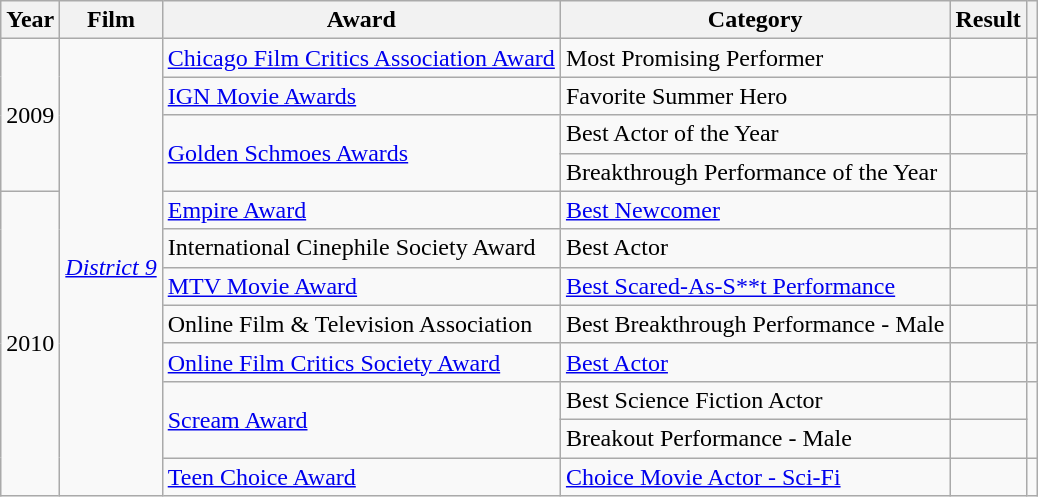<table class="wikitable">
<tr>
<th>Year</th>
<th>Film</th>
<th>Award</th>
<th>Category</th>
<th>Result</th>
<th></th>
</tr>
<tr>
<td rowspan="4">2009</td>
<td rowspan="13"><em><a href='#'>District 9</a></em></td>
<td><a href='#'>Chicago Film Critics Association Award</a></td>
<td>Most Promising Performer</td>
<td></td>
<td></td>
</tr>
<tr>
<td><a href='#'>IGN Movie Awards</a></td>
<td>Favorite Summer Hero</td>
<td></td>
<td></td>
</tr>
<tr>
<td rowspan="2"><a href='#'>Golden Schmoes Awards</a></td>
<td>Best Actor of the Year</td>
<td></td>
<td rowspan="2"></td>
</tr>
<tr>
<td>Breakthrough Performance of the Year</td>
<td></td>
</tr>
<tr>
<td rowspan="8">2010</td>
<td><a href='#'>Empire Award</a></td>
<td><a href='#'>Best Newcomer</a></td>
<td></td>
<td></td>
</tr>
<tr>
<td>International Cinephile Society Award</td>
<td>Best Actor</td>
<td></td>
<td></td>
</tr>
<tr>
<td><a href='#'>MTV Movie Award</a></td>
<td><a href='#'>Best Scared-As-S**t Performance</a></td>
<td></td>
<td></td>
</tr>
<tr>
<td>Online Film & Television Association</td>
<td>Best Breakthrough Performance - Male</td>
<td></td>
<td></td>
</tr>
<tr>
<td><a href='#'>Online Film Critics Society Award</a></td>
<td><a href='#'>Best Actor</a></td>
<td></td>
<td></td>
</tr>
<tr>
<td rowspan="2"><a href='#'>Scream Award</a></td>
<td>Best Science Fiction Actor</td>
<td></td>
<td rowspan="2"></td>
</tr>
<tr>
<td>Breakout Performance - Male</td>
<td></td>
</tr>
<tr>
<td><a href='#'>Teen Choice Award</a></td>
<td><a href='#'>Choice Movie Actor - Sci-Fi</a></td>
<td></td>
<td></td>
</tr>
</table>
